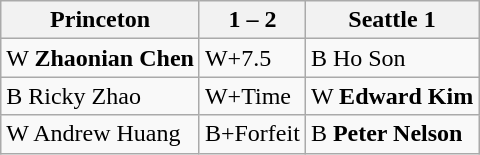<table class="wikitable">
<tr>
<th>Princeton</th>
<th>1 – 2</th>
<th>Seattle 1</th>
</tr>
<tr>
<td>W <strong>Zhaonian Chen</strong></td>
<td>W+7.5</td>
<td>B Ho Son</td>
</tr>
<tr>
<td>B Ricky Zhao</td>
<td>W+Time</td>
<td>W <strong>Edward Kim</strong></td>
</tr>
<tr>
<td>W Andrew Huang</td>
<td>B+Forfeit</td>
<td>B <strong>Peter Nelson</strong></td>
</tr>
</table>
